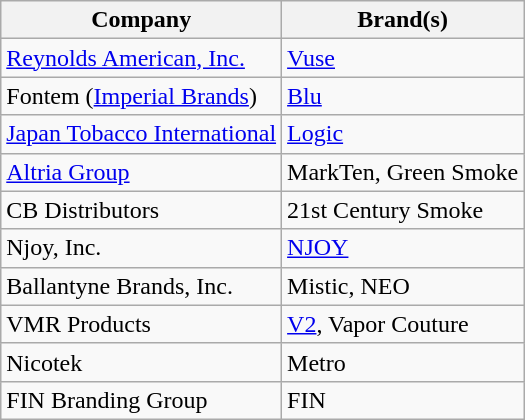<table class="wikitable">
<tr>
<th>Company</th>
<th>Brand(s)</th>
</tr>
<tr>
<td><a href='#'>Reynolds American, Inc.</a></td>
<td><a href='#'>Vuse</a></td>
</tr>
<tr>
<td>Fontem (<a href='#'>Imperial Brands</a>)</td>
<td><a href='#'>Blu</a></td>
</tr>
<tr>
<td><a href='#'>Japan Tobacco International</a></td>
<td><a href='#'>Logic</a></td>
</tr>
<tr>
<td><a href='#'>Altria Group</a></td>
<td>MarkTen, Green Smoke</td>
</tr>
<tr>
<td>CB Distributors</td>
<td>21st Century Smoke</td>
</tr>
<tr>
<td>Njoy, Inc.</td>
<td><a href='#'>NJOY</a></td>
</tr>
<tr>
<td>Ballantyne Brands, Inc.</td>
<td>Mistic, NEO</td>
</tr>
<tr>
<td>VMR Products</td>
<td><a href='#'>V2</a>, Vapor Couture</td>
</tr>
<tr>
<td>Nicotek</td>
<td>Metro</td>
</tr>
<tr>
<td>FIN Branding Group</td>
<td>FIN</td>
</tr>
</table>
